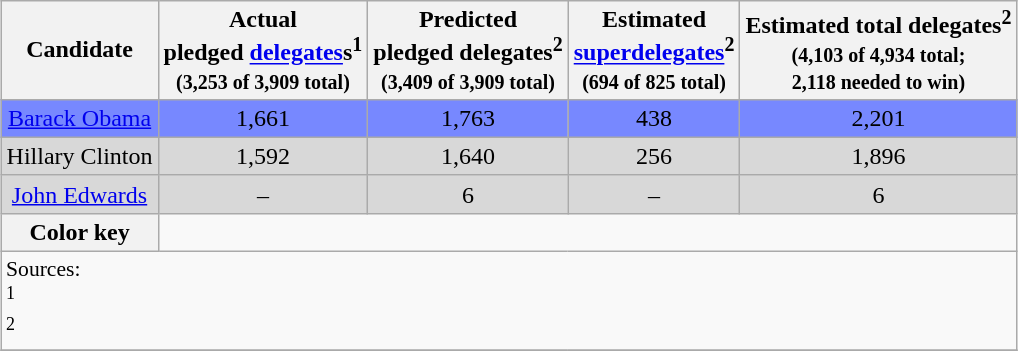<table class="wikitable" style="margin: 1em auto; text-align:center;">
<tr>
<th>Candidate</th>
<th>Actual<br>pledged <a href='#'>delegates</a>s<sup>1</sup><br><small>(3,253 of 3,909 total)</small></th>
<th>Predicted<br>pledged delegates<sup>2</sup><br><small>(3,409 of 3,909 total)</small></th>
<th>Estimated<br><a href='#'>superdelegates</a><sup>2</sup><br><small>(694 of 825 total)</small></th>
<th>Estimated total delegates<sup>2</sup><br><small>(4,103 of 4,934 total;<br>2,118 needed to win)</small></th>
</tr>
<tr style="background:#7788FF;">
<td><a href='#'>Barack Obama</a></td>
<td>1,661</td>
<td>1,763</td>
<td>438</td>
<td>2,201</td>
</tr>
<tr style="background:#D8D8D8;">
<td>Hillary Clinton</td>
<td>1,592</td>
<td>1,640</td>
<td>256</td>
<td>1,896</td>
</tr>
<tr style="background:#D8D8D8;">
<td><a href='#'>John Edwards</a></td>
<td>–</td>
<td>6</td>
<td>–</td>
<td>6</td>
</tr>
<tr>
<th>Color key</th>
<td colspan="4" style="text-align:left;"><br>
</td>
</tr>
<tr>
<td colspan="5" style="text-align:left;font-size:90%;">Sources:<br><sup>1</sup> <br><sup>2</sup> </td>
</tr>
<tr>
</tr>
</table>
